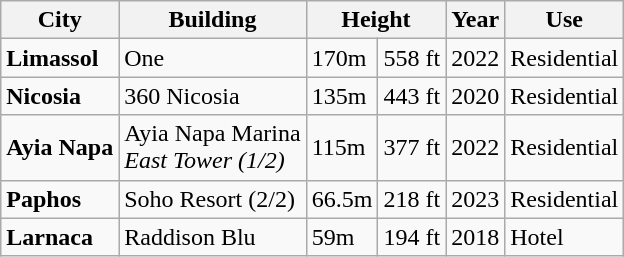<table class="wikitable">
<tr>
<th>City</th>
<th>Building</th>
<th colspan="2">Height</th>
<th>Year</th>
<th>Use</th>
</tr>
<tr>
<td><strong>Limassol</strong></td>
<td>One</td>
<td>170m</td>
<td>558 ft</td>
<td>2022</td>
<td>Residential</td>
</tr>
<tr>
<td><strong>Nicosia</strong></td>
<td>360 Nicosia</td>
<td>135m</td>
<td>443 ft</td>
<td>2020</td>
<td>Residential</td>
</tr>
<tr>
<td><strong>Ayia Napa</strong></td>
<td>Ayia Napa Marina<br><em>East Tower (1/2)</em></td>
<td>115m</td>
<td>377 ft</td>
<td>2022</td>
<td>Residential</td>
</tr>
<tr>
<td><strong>Paphos</strong></td>
<td>Soho Resort (2/2)</td>
<td>66.5m</td>
<td>218 ft</td>
<td>2023</td>
<td>Residential</td>
</tr>
<tr>
<td><strong>Larnaca</strong></td>
<td>Raddison Blu</td>
<td>59m</td>
<td>194 ft</td>
<td>2018</td>
<td>Hotel</td>
</tr>
</table>
